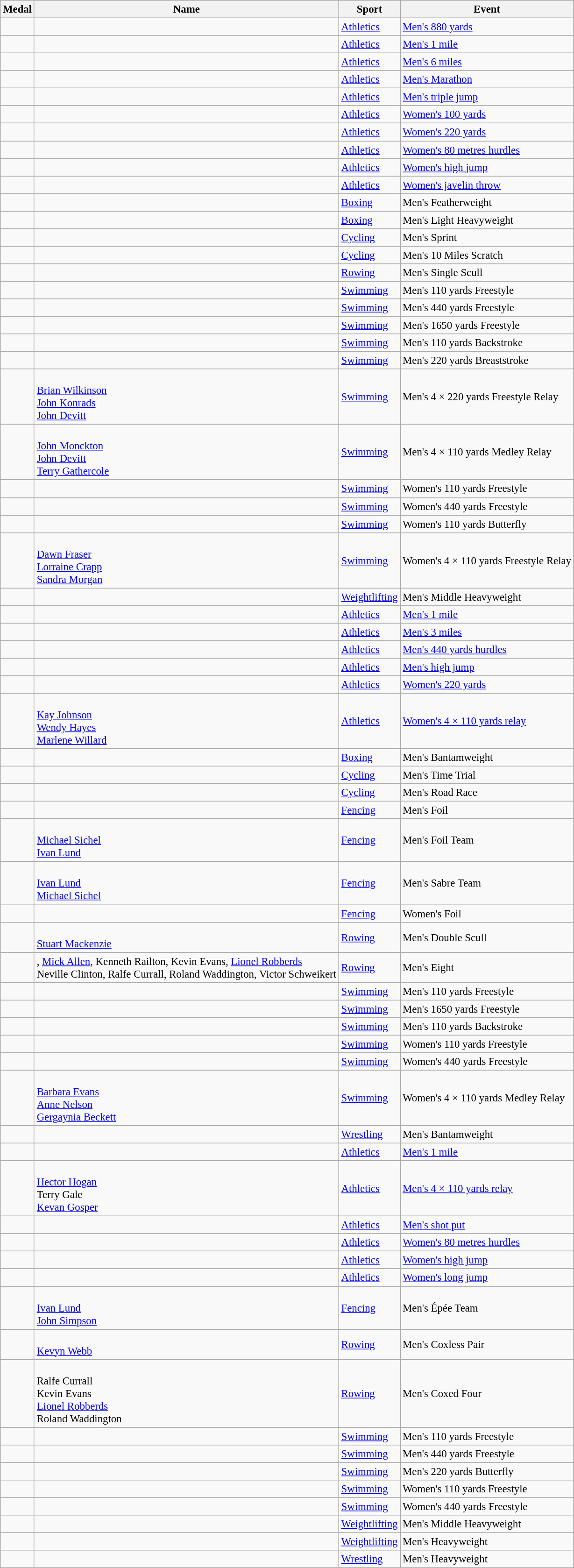<table class="wikitable sortable" style="font-size: 95%;">
<tr>
<th>Medal</th>
<th>Name</th>
<th>Sport</th>
<th>Event</th>
</tr>
<tr>
<td></td>
<td></td>
<td><a href='#'>Athletics</a></td>
<td><a href='#'>Men's 880 yards</a></td>
</tr>
<tr>
<td></td>
<td></td>
<td><a href='#'>Athletics</a></td>
<td><a href='#'>Men's 1 mile</a></td>
</tr>
<tr>
<td></td>
<td></td>
<td><a href='#'>Athletics</a></td>
<td><a href='#'>Men's 6 miles</a></td>
</tr>
<tr>
<td></td>
<td></td>
<td><a href='#'>Athletics</a></td>
<td><a href='#'>Men's Marathon</a></td>
</tr>
<tr>
<td></td>
<td></td>
<td><a href='#'>Athletics</a></td>
<td><a href='#'>Men's triple jump</a></td>
</tr>
<tr>
<td></td>
<td></td>
<td><a href='#'>Athletics</a></td>
<td><a href='#'>Women's 100 yards</a></td>
</tr>
<tr>
<td></td>
<td></td>
<td><a href='#'>Athletics</a></td>
<td><a href='#'>Women's 220 yards</a></td>
</tr>
<tr>
<td></td>
<td></td>
<td><a href='#'>Athletics</a></td>
<td><a href='#'>Women's 80 metres hurdles</a></td>
</tr>
<tr>
<td></td>
<td></td>
<td><a href='#'>Athletics</a></td>
<td><a href='#'>Women's high jump</a></td>
</tr>
<tr>
<td></td>
<td></td>
<td><a href='#'>Athletics</a></td>
<td><a href='#'>Women's javelin throw</a></td>
</tr>
<tr>
<td></td>
<td></td>
<td><a href='#'>Boxing</a></td>
<td>Men's Featherweight</td>
</tr>
<tr>
<td></td>
<td></td>
<td><a href='#'>Boxing</a></td>
<td>Men's Light Heavyweight</td>
</tr>
<tr>
<td></td>
<td></td>
<td><a href='#'>Cycling</a></td>
<td>Men's Sprint</td>
</tr>
<tr>
<td></td>
<td></td>
<td><a href='#'>Cycling</a></td>
<td>Men's 10 Miles Scratch</td>
</tr>
<tr>
<td></td>
<td></td>
<td><a href='#'>Rowing</a></td>
<td>Men's Single Scull</td>
</tr>
<tr>
<td></td>
<td></td>
<td><a href='#'>Swimming</a></td>
<td>Men's 110 yards Freestyle</td>
</tr>
<tr>
<td></td>
<td></td>
<td><a href='#'>Swimming</a></td>
<td>Men's 440 yards Freestyle</td>
</tr>
<tr>
<td></td>
<td></td>
<td><a href='#'>Swimming</a></td>
<td>Men's 1650 yards Freestyle</td>
</tr>
<tr>
<td></td>
<td></td>
<td><a href='#'>Swimming</a></td>
<td>Men's 110 yards Backstroke</td>
</tr>
<tr>
<td></td>
<td></td>
<td><a href='#'>Swimming</a></td>
<td>Men's 220 yards Breaststroke</td>
</tr>
<tr>
<td></td>
<td> <br> <a href='#'>Brian Wilkinson</a> <br> <a href='#'>John Konrads</a> <br> <a href='#'>John Devitt</a></td>
<td><a href='#'>Swimming</a></td>
<td>Men's 4 × 220 yards Freestyle Relay</td>
</tr>
<tr>
<td></td>
<td> <br> <a href='#'>John Monckton</a> <br> <a href='#'>John Devitt</a> <br> <a href='#'>Terry Gathercole</a></td>
<td><a href='#'>Swimming</a></td>
<td>Men's 4 × 110 yards Medley Relay</td>
</tr>
<tr>
<td></td>
<td></td>
<td><a href='#'>Swimming</a></td>
<td>Women's 110 yards Freestyle</td>
</tr>
<tr>
<td></td>
<td></td>
<td><a href='#'>Swimming</a></td>
<td>Women's 440 yards Freestyle</td>
</tr>
<tr>
<td></td>
<td></td>
<td><a href='#'>Swimming</a></td>
<td>Women's 110 yards Butterfly</td>
</tr>
<tr>
<td></td>
<td> <br> <a href='#'>Dawn Fraser</a> <br> <a href='#'>Lorraine Crapp</a> <br> <a href='#'>Sandra Morgan</a></td>
<td><a href='#'>Swimming</a></td>
<td>Women's 4 × 110 yards Freestyle Relay</td>
</tr>
<tr>
<td></td>
<td></td>
<td><a href='#'>Weightlifting</a></td>
<td>Men's Middle Heavyweight</td>
</tr>
<tr>
<td></td>
<td></td>
<td><a href='#'>Athletics</a></td>
<td><a href='#'>Men's 1 mile</a></td>
</tr>
<tr>
<td></td>
<td></td>
<td><a href='#'>Athletics</a></td>
<td><a href='#'>Men's 3 miles</a></td>
</tr>
<tr>
<td></td>
<td></td>
<td><a href='#'>Athletics</a></td>
<td><a href='#'>Men's 440 yards hurdles</a></td>
</tr>
<tr>
<td></td>
<td></td>
<td><a href='#'>Athletics</a></td>
<td><a href='#'>Men's high jump</a></td>
</tr>
<tr>
<td></td>
<td></td>
<td><a href='#'>Athletics</a></td>
<td><a href='#'>Women's 220 yards</a></td>
</tr>
<tr>
<td></td>
<td> <br> <a href='#'>Kay Johnson</a> <br> <a href='#'>Wendy Hayes</a> <br> <a href='#'>Marlene Willard</a></td>
<td><a href='#'>Athletics</a></td>
<td><a href='#'>Women's 4 × 110 yards relay</a></td>
</tr>
<tr>
<td></td>
<td></td>
<td><a href='#'>Boxing</a></td>
<td>Men's Bantamweight</td>
</tr>
<tr>
<td></td>
<td></td>
<td><a href='#'>Cycling</a></td>
<td>Men's Time Trial</td>
</tr>
<tr>
<td></td>
<td></td>
<td><a href='#'>Cycling</a></td>
<td>Men's Road Race</td>
</tr>
<tr>
<td></td>
<td></td>
<td><a href='#'>Fencing</a></td>
<td>Men's Foil</td>
</tr>
<tr>
<td></td>
<td> <br> <a href='#'>Michael Sichel</a> <br> <a href='#'>Ivan Lund</a></td>
<td><a href='#'>Fencing</a></td>
<td>Men's Foil Team</td>
</tr>
<tr>
<td></td>
<td> <br> <a href='#'>Ivan Lund</a> <br> <a href='#'>Michael Sichel</a></td>
<td><a href='#'>Fencing</a></td>
<td>Men's Sabre Team</td>
</tr>
<tr>
<td></td>
<td></td>
<td><a href='#'>Fencing</a></td>
<td>Women's Foil</td>
</tr>
<tr>
<td></td>
<td> <br> <a href='#'>Stuart Mackenzie</a></td>
<td><a href='#'>Rowing</a></td>
<td>Men's Double Scull</td>
</tr>
<tr>
<td></td>
<td>, <a href='#'>Mick Allen</a>, Kenneth Railton, Kevin Evans, <a href='#'>Lionel Robberds</a> <br> Neville Clinton, Ralfe Currall, Roland Waddington, Victor Schweikert</td>
<td><a href='#'>Rowing</a></td>
<td>Men's Eight</td>
</tr>
<tr>
<td></td>
<td></td>
<td><a href='#'>Swimming</a></td>
<td>Men's 110 yards Freestyle</td>
</tr>
<tr>
<td></td>
<td></td>
<td><a href='#'>Swimming</a></td>
<td>Men's 1650 yards Freestyle</td>
</tr>
<tr>
<td></td>
<td></td>
<td><a href='#'>Swimming</a></td>
<td>Men's 110 yards Backstroke</td>
</tr>
<tr>
<td></td>
<td></td>
<td><a href='#'>Swimming</a></td>
<td>Women's 110 yards Freestyle</td>
</tr>
<tr>
<td></td>
<td></td>
<td><a href='#'>Swimming</a></td>
<td>Women's 440 yards Freestyle</td>
</tr>
<tr>
<td></td>
<td> <br> <a href='#'>Barbara Evans</a> <br> <a href='#'>Anne Nelson</a> <br> <a href='#'>Gergaynia Beckett</a></td>
<td><a href='#'>Swimming</a></td>
<td>Women's 4 × 110 yards Medley Relay</td>
</tr>
<tr>
<td></td>
<td></td>
<td><a href='#'>Wrestling</a></td>
<td>Men's Bantamweight</td>
</tr>
<tr>
<td></td>
<td></td>
<td><a href='#'>Athletics</a></td>
<td><a href='#'>Men's 1 mile</a></td>
</tr>
<tr>
<td></td>
<td> <br> <a href='#'>Hector Hogan</a> <br> Terry Gale <br> <a href='#'>Kevan Gosper</a></td>
<td><a href='#'>Athletics</a></td>
<td><a href='#'>Men's 4 × 110 yards relay</a></td>
</tr>
<tr>
<td></td>
<td></td>
<td><a href='#'>Athletics</a></td>
<td><a href='#'>Men's shot put</a></td>
</tr>
<tr>
<td></td>
<td></td>
<td><a href='#'>Athletics</a></td>
<td><a href='#'>Women's 80 metres hurdles</a></td>
</tr>
<tr>
<td></td>
<td></td>
<td><a href='#'>Athletics</a></td>
<td><a href='#'>Women's high jump</a></td>
</tr>
<tr>
<td></td>
<td></td>
<td><a href='#'>Athletics</a></td>
<td><a href='#'>Women's long jump</a></td>
</tr>
<tr>
<td></td>
<td> <br> <a href='#'>Ivan Lund</a> <br> <a href='#'>John Simpson</a></td>
<td><a href='#'>Fencing</a></td>
<td>Men's Épée Team</td>
</tr>
<tr>
<td></td>
<td> <br> <a href='#'>Kevyn Webb</a></td>
<td><a href='#'>Rowing</a></td>
<td>Men's Coxless Pair</td>
</tr>
<tr>
<td></td>
<td> <br> Ralfe Currall <br> Kevin Evans <br> <a href='#'>Lionel Robberds</a> <br> Roland Waddington</td>
<td><a href='#'>Rowing</a></td>
<td>Men's Coxed Four</td>
</tr>
<tr>
<td></td>
<td></td>
<td><a href='#'>Swimming</a></td>
<td>Men's 110 yards Freestyle</td>
</tr>
<tr>
<td></td>
<td></td>
<td><a href='#'>Swimming</a></td>
<td>Men's 440 yards Freestyle</td>
</tr>
<tr>
<td></td>
<td></td>
<td><a href='#'>Swimming</a></td>
<td>Men's 220 yards Butterfly</td>
</tr>
<tr>
<td></td>
<td></td>
<td><a href='#'>Swimming</a></td>
<td>Women's 110 yards Freestyle</td>
</tr>
<tr>
<td></td>
<td></td>
<td><a href='#'>Swimming</a></td>
<td>Women's 440 yards Freestyle</td>
</tr>
<tr>
<td></td>
<td></td>
<td><a href='#'>Weightlifting</a></td>
<td>Men's Middle Heavyweight</td>
</tr>
<tr>
<td></td>
<td></td>
<td><a href='#'>Weightlifting</a></td>
<td>Men's Heavyweight</td>
</tr>
<tr>
<td></td>
<td></td>
<td><a href='#'>Wrestling</a></td>
<td>Men's Heavyweight</td>
</tr>
</table>
